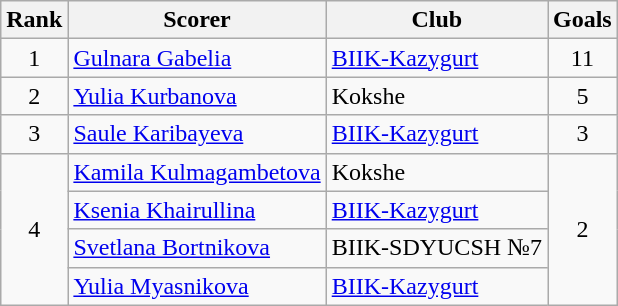<table class="wikitable" style="text-align:center">
<tr>
<th>Rank</th>
<th>Scorer</th>
<th>Club</th>
<th>Goals</th>
</tr>
<tr>
<td>1</td>
<td align="left"> <a href='#'>Gulnara Gabelia</a></td>
<td align="left"><a href='#'>BIIK-Kazygurt</a></td>
<td>11</td>
</tr>
<tr>
<td>2</td>
<td align="left"> <a href='#'>Yulia Kurbanova</a></td>
<td align="left">Kokshe</td>
<td>5</td>
</tr>
<tr>
<td>3</td>
<td align="left"> <a href='#'>Saule Karibayeva</a></td>
<td align="left"><a href='#'>BIIK-Kazygurt</a></td>
<td>3</td>
</tr>
<tr>
<td rowspan=4>4</td>
<td align="left"> <a href='#'>Kamila Kulmagambetova</a></td>
<td align="left">Kokshe</td>
<td rowspan=4>2</td>
</tr>
<tr>
<td align="left"> <a href='#'>Ksenia Khairullina</a></td>
<td align="left"><a href='#'>BIIK-Kazygurt</a></td>
</tr>
<tr>
<td align="left"> <a href='#'>Svetlana Bortnikova</a></td>
<td align="left">BIIK-SDYUCSH №7</td>
</tr>
<tr>
<td align="left"> <a href='#'>Yulia Myasnikova</a></td>
<td align="left"><a href='#'>BIIK-Kazygurt</a></td>
</tr>
</table>
